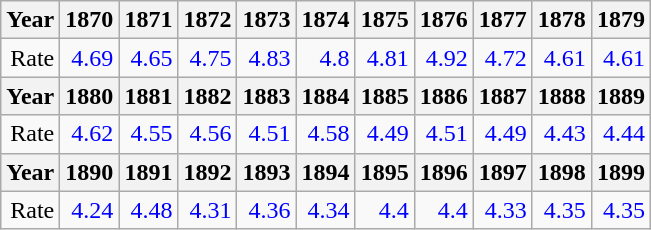<table class="wikitable " style="text-align:right">
<tr>
<th>Year</th>
<th>1870</th>
<th>1871</th>
<th>1872</th>
<th>1873</th>
<th>1874</th>
<th>1875</th>
<th>1876</th>
<th>1877</th>
<th>1878</th>
<th>1879</th>
</tr>
<tr>
<td>Rate</td>
<td style="text-align:right; color:blue;">4.69</td>
<td style="text-align:right; color:blue;">4.65</td>
<td style="text-align:right; color:blue;">4.75</td>
<td style="text-align:right; color:blue;">4.83</td>
<td style="text-align:right; color:blue;">4.8</td>
<td style="text-align:right; color:blue;">4.81</td>
<td style="text-align:right; color:blue;">4.92</td>
<td style="text-align:right; color:blue;">4.72</td>
<td style="text-align:right; color:blue;">4.61</td>
<td style="text-align:right; color:blue;">4.61</td>
</tr>
<tr>
<th>Year</th>
<th>1880</th>
<th>1881</th>
<th>1882</th>
<th>1883</th>
<th>1884</th>
<th>1885</th>
<th>1886</th>
<th>1887</th>
<th>1888</th>
<th>1889</th>
</tr>
<tr>
<td>Rate</td>
<td style="text-align:right; color:blue;">4.62</td>
<td style="text-align:right; color:blue;">4.55</td>
<td style="text-align:right; color:blue;">4.56</td>
<td style="text-align:right; color:blue;">4.51</td>
<td style="text-align:right; color:blue;">4.58</td>
<td style="text-align:right; color:blue;">4.49</td>
<td style="text-align:right; color:blue;">4.51</td>
<td style="text-align:right; color:blue;">4.49</td>
<td style="text-align:right; color:blue;">4.43</td>
<td style="text-align:right; color:blue;">4.44</td>
</tr>
<tr>
<th>Year</th>
<th>1890</th>
<th>1891</th>
<th>1892</th>
<th>1893</th>
<th>1894</th>
<th>1895</th>
<th>1896</th>
<th>1897</th>
<th>1898</th>
<th>1899</th>
</tr>
<tr>
<td>Rate</td>
<td style="text-align:right; color:blue;">4.24</td>
<td style="text-align:right; color:blue;">4.48</td>
<td style="text-align:right; color:blue;">4.31</td>
<td style="text-align:right; color:blue;">4.36</td>
<td style="text-align:right; color:blue;">4.34</td>
<td style="text-align:right; color:blue;">4.4</td>
<td style="text-align:right; color:blue;">4.4</td>
<td style="text-align:right; color:blue;">4.33</td>
<td style="text-align:right; color:blue;">4.35</td>
<td style="text-align:right; color:blue;">4.35</td>
</tr>
</table>
